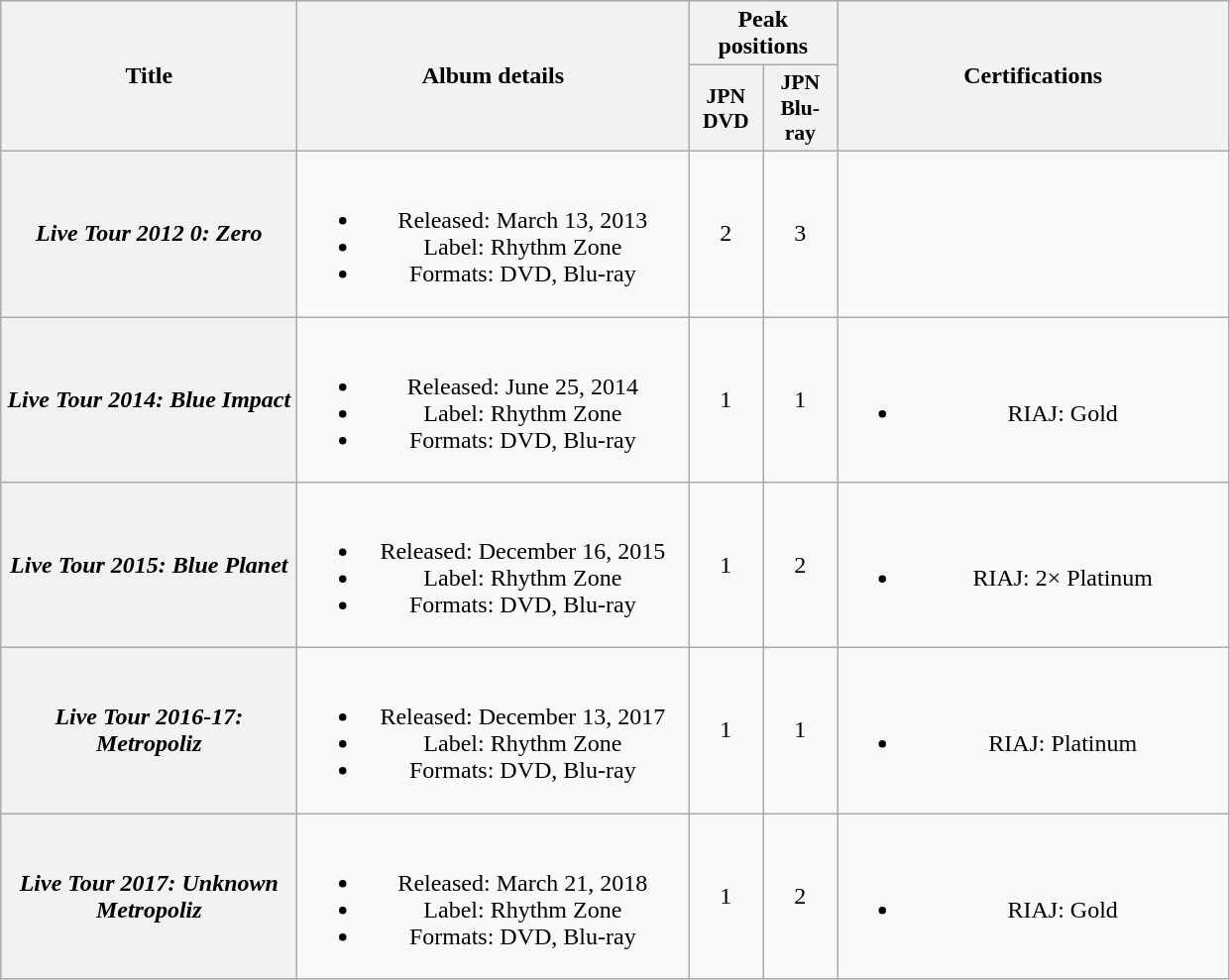<table class="wikitable plainrowheaders" style="text-align:center;">
<tr>
<th style="width:12em;" rowspan="2">Title</th>
<th style="width:16em;" rowspan="2">Album details</th>
<th colspan="2">Peak positions</th>
<th style="width:16em;" rowspan="2">Certifications</th>
</tr>
<tr>
<th scope="col" style="width:3em;font-size:90%;">JPN DVD<br></th>
<th scope="col" style="width:3em;font-size:90%;">JPN Blu-ray<br></th>
</tr>
<tr>
<th scope="row"><em>Live Tour 2012 0: Zero</em></th>
<td><br><ul><li>Released: March 13, 2013 </li><li>Label: Rhythm Zone</li><li>Formats: DVD, Blu-ray</li></ul></td>
<td>2</td>
<td>3</td>
<td></td>
</tr>
<tr>
<th scope="row"><em>Live Tour 2014: Blue Impact</em></th>
<td><br><ul><li>Released: June 25, 2014 </li><li>Label: Rhythm Zone</li><li>Formats: DVD, Blu-ray</li></ul></td>
<td>1</td>
<td>1</td>
<td><br><ul><li>RIAJ: Gold</li></ul></td>
</tr>
<tr>
<th scope="row"><em>Live Tour 2015: Blue Planet</em></th>
<td><br><ul><li>Released: December 16, 2015 </li><li>Label: Rhythm Zone</li><li>Formats: DVD, Blu-ray</li></ul></td>
<td>1</td>
<td>2</td>
<td><br><ul><li>RIAJ: 2× Platinum</li></ul></td>
</tr>
<tr>
<th scope="row"><em>Live Tour 2016-17: Metropoliz</em></th>
<td><br><ul><li>Released: December 13, 2017 </li><li>Label: Rhythm Zone</li><li>Formats: DVD, Blu-ray</li></ul></td>
<td>1</td>
<td>1</td>
<td><br><ul><li>RIAJ: Platinum</li></ul></td>
</tr>
<tr>
<th scope="row"><em>Live Tour 2017: Unknown Metropoliz</em></th>
<td><br><ul><li>Released: March 21, 2018 </li><li>Label: Rhythm Zone</li><li>Formats: DVD, Blu-ray</li></ul></td>
<td>1</td>
<td>2</td>
<td><br><ul><li>RIAJ: Gold</li></ul></td>
</tr>
</table>
